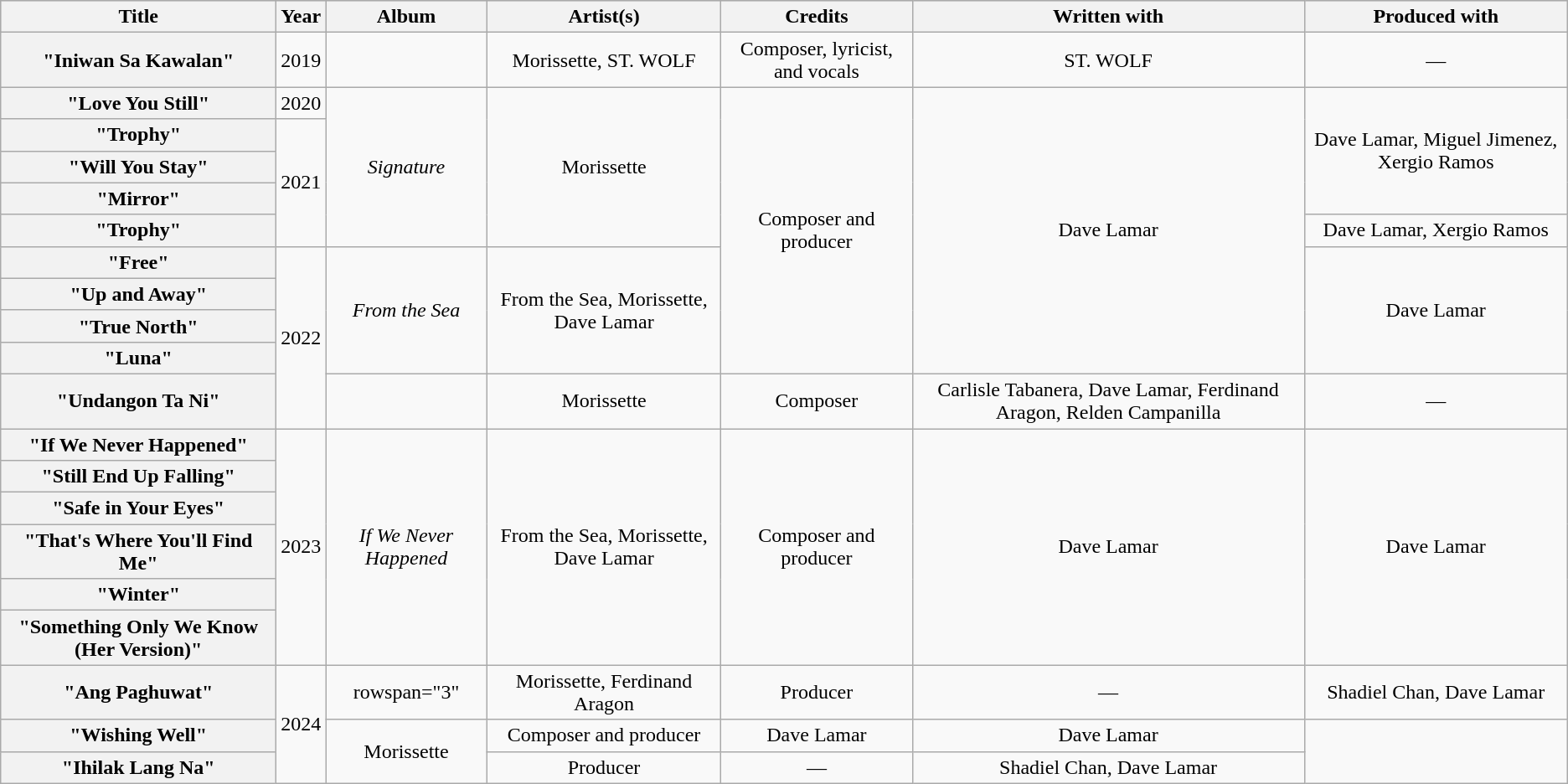<table class="wikitable sortable plainrowheaders sortable" style="text-align:center;">
<tr style="background:#ccc; text-align:center;">
<th scope="col">Title</th>
<th scope="col">Year</th>
<th scope="col">Album</th>
<th scope="col">Artist(s)</th>
<th scope="col">Credits</th>
<th scope="col">Written with</th>
<th scope="col">Produced with</th>
</tr>
<tr>
<th scope="row">"Iniwan Sa Kawalan"</th>
<td>2019</td>
<td></td>
<td>Morissette, ST. WOLF</td>
<td>Composer, lyricist, and vocals</td>
<td>ST. WOLF</td>
<td>—</td>
</tr>
<tr>
<th scope="row">"Love You Still"</th>
<td>2020</td>
<td rowspan="5"><em>Signature</em></td>
<td rowspan="5">Morissette</td>
<td rowspan="9">Composer and producer</td>
<td rowspan="9">Dave Lamar</td>
<td rowspan="4">Dave Lamar, Miguel Jimenez, Xergio Ramos</td>
</tr>
<tr>
<th scope="row">"Trophy"</th>
<td rowspan="4">2021</td>
</tr>
<tr>
<th scope="row">"Will You Stay"</th>
</tr>
<tr>
<th scope="row">"Mirror"</th>
</tr>
<tr>
<th scope="row">"Trophy"</th>
<td>Dave Lamar, Xergio Ramos</td>
</tr>
<tr>
<th scope="row">"Free"</th>
<td rowspan="5">2022</td>
<td rowspan="4"><em>From the Sea</em></td>
<td rowspan="4">From the Sea, Morissette, Dave Lamar</td>
<td rowspan="4">Dave Lamar</td>
</tr>
<tr>
<th scope="row">"Up and Away"</th>
</tr>
<tr>
<th scope="row">"True North"</th>
</tr>
<tr>
<th scope="row">"Luna"</th>
</tr>
<tr>
<th scope="row">"Undangon Ta Ni"</th>
<td></td>
<td>Morissette</td>
<td>Composer</td>
<td>Carlisle Tabanera, Dave Lamar, Ferdinand Aragon, Relden Campanilla</td>
<td>—</td>
</tr>
<tr>
<th scope="row">"If We Never Happened"</th>
<td rowspan="6">2023</td>
<td rowspan="6"><em>If We Never Happened</em></td>
<td rowspan="6">From the Sea, Morissette, Dave Lamar</td>
<td rowspan="6">Composer and producer</td>
<td rowspan="6">Dave Lamar</td>
<td rowspan="6">Dave Lamar</td>
</tr>
<tr>
<th scope="row">"Still End Up Falling"</th>
</tr>
<tr>
<th scope="row">"Safe in Your Eyes"</th>
</tr>
<tr>
<th scope="row">"That's Where You'll Find Me"</th>
</tr>
<tr>
<th scope="row">"Winter"</th>
</tr>
<tr>
<th scope="row">"Something Only We Know (Her Version)"</th>
</tr>
<tr>
<th scope="row">"Ang Paghuwat"</th>
<td rowspan="3">2024</td>
<td>rowspan="3" </td>
<td>Morissette, Ferdinand Aragon</td>
<td>Producer</td>
<td>—</td>
<td>Shadiel Chan, Dave Lamar</td>
</tr>
<tr>
<th scope="row">"Wishing Well"</th>
<td rowspan="2">Morissette</td>
<td>Composer and producer</td>
<td>Dave Lamar</td>
<td>Dave Lamar</td>
</tr>
<tr>
<th scope="row">"Ihilak Lang Na"</th>
<td>Producer</td>
<td>—</td>
<td>Shadiel Chan, Dave Lamar</td>
</tr>
</table>
